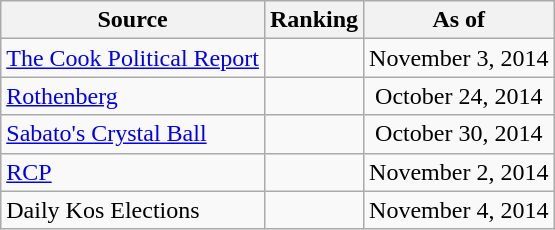<table class="wikitable" style="text-align:center">
<tr>
<th>Source</th>
<th>Ranking</th>
<th>As of</th>
</tr>
<tr>
<td align=left><a href='#'>The Cook Political Report</a></td>
<td></td>
<td>November 3, 2014</td>
</tr>
<tr>
<td align=left><a href='#'>Rothenberg</a></td>
<td></td>
<td>October 24, 2014</td>
</tr>
<tr>
<td align=left><a href='#'>Sabato's Crystal Ball</a></td>
<td></td>
<td>October 30, 2014</td>
</tr>
<tr>
<td align="left"><a href='#'>RCP</a></td>
<td></td>
<td>November 2, 2014</td>
</tr>
<tr>
<td align=left>Daily Kos Elections</td>
<td></td>
<td>November 4, 2014</td>
</tr>
</table>
